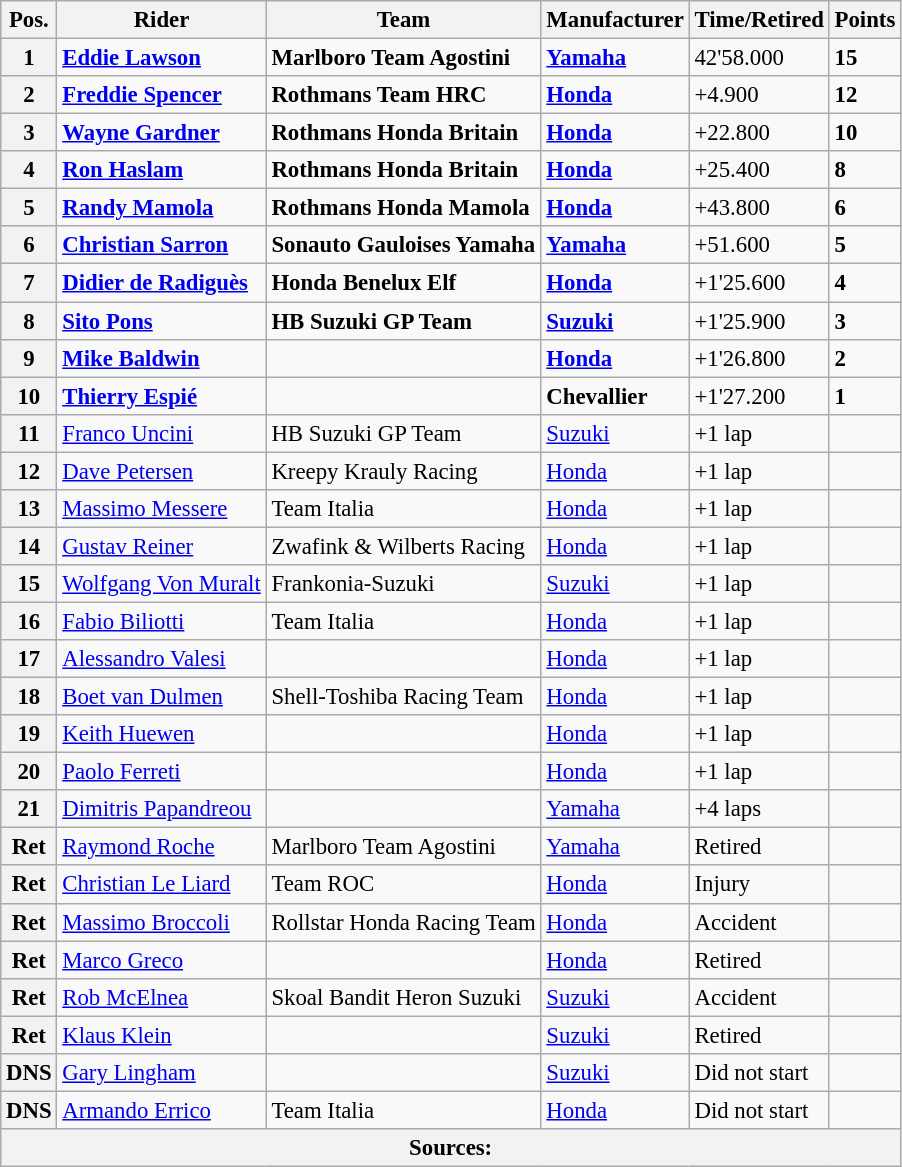<table class="wikitable" style="font-size: 95%;">
<tr>
<th>Pos.</th>
<th>Rider</th>
<th>Team</th>
<th>Manufacturer</th>
<th>Time/Retired</th>
<th>Points</th>
</tr>
<tr>
<th>1</th>
<td> <strong><a href='#'>Eddie Lawson</a></strong></td>
<td><strong>Marlboro Team Agostini</strong></td>
<td><strong><a href='#'>Yamaha</a></strong></td>
<td>42'58.000</td>
<td><strong>15</strong></td>
</tr>
<tr>
<th>2</th>
<td> <strong><a href='#'>Freddie Spencer</a></strong></td>
<td><strong>Rothmans Team HRC</strong></td>
<td><strong><a href='#'>Honda</a></strong></td>
<td>+4.900</td>
<td><strong>12</strong></td>
</tr>
<tr>
<th>3</th>
<td> <strong><a href='#'>Wayne Gardner</a></strong></td>
<td><strong>Rothmans Honda Britain</strong></td>
<td><strong><a href='#'>Honda</a></strong></td>
<td>+22.800</td>
<td><strong>10</strong></td>
</tr>
<tr>
<th>4</th>
<td> <strong><a href='#'>Ron Haslam</a></strong></td>
<td><strong>Rothmans Honda Britain</strong></td>
<td><strong><a href='#'>Honda</a></strong></td>
<td>+25.400</td>
<td><strong>8</strong></td>
</tr>
<tr>
<th>5</th>
<td> <strong><a href='#'>Randy Mamola</a></strong></td>
<td><strong>Rothmans Honda Mamola</strong></td>
<td><strong><a href='#'>Honda</a></strong></td>
<td>+43.800</td>
<td><strong>6</strong></td>
</tr>
<tr>
<th>6</th>
<td> <strong><a href='#'>Christian Sarron</a></strong></td>
<td><strong>Sonauto Gauloises Yamaha</strong></td>
<td><strong><a href='#'>Yamaha</a></strong></td>
<td>+51.600</td>
<td><strong>5</strong></td>
</tr>
<tr>
<th>7</th>
<td> <strong><a href='#'>Didier de Radiguès</a></strong></td>
<td><strong>Honda Benelux Elf</strong></td>
<td><strong><a href='#'>Honda</a></strong></td>
<td>+1'25.600</td>
<td><strong>4</strong></td>
</tr>
<tr>
<th>8</th>
<td> <strong><a href='#'>Sito Pons</a></strong></td>
<td><strong>HB Suzuki GP Team</strong></td>
<td><strong><a href='#'>Suzuki</a></strong></td>
<td>+1'25.900</td>
<td><strong>3</strong></td>
</tr>
<tr>
<th>9</th>
<td> <strong><a href='#'>Mike Baldwin</a></strong></td>
<td></td>
<td><strong><a href='#'>Honda</a></strong></td>
<td>+1'26.800</td>
<td><strong>2</strong></td>
</tr>
<tr>
<th>10</th>
<td> <strong><a href='#'>Thierry Espié</a></strong></td>
<td></td>
<td><strong>Chevallier</strong></td>
<td>+1'27.200</td>
<td><strong>1</strong></td>
</tr>
<tr>
<th>11</th>
<td> <a href='#'>Franco Uncini</a></td>
<td>HB Suzuki GP Team</td>
<td><a href='#'>Suzuki</a></td>
<td>+1 lap</td>
<td></td>
</tr>
<tr>
<th>12</th>
<td> <a href='#'>Dave Petersen</a></td>
<td>Kreepy Krauly Racing</td>
<td><a href='#'>Honda</a></td>
<td>+1 lap</td>
<td></td>
</tr>
<tr>
<th>13</th>
<td> <a href='#'>Massimo Messere</a></td>
<td>Team Italia</td>
<td><a href='#'>Honda</a></td>
<td>+1 lap</td>
<td></td>
</tr>
<tr>
<th>14</th>
<td> <a href='#'>Gustav Reiner</a></td>
<td>Zwafink & Wilberts Racing</td>
<td><a href='#'>Honda</a></td>
<td>+1 lap</td>
<td></td>
</tr>
<tr>
<th>15</th>
<td> <a href='#'>Wolfgang Von Muralt</a></td>
<td>Frankonia-Suzuki</td>
<td><a href='#'>Suzuki</a></td>
<td>+1 lap</td>
<td></td>
</tr>
<tr>
<th>16</th>
<td> <a href='#'>Fabio Biliotti</a></td>
<td>Team Italia</td>
<td><a href='#'>Honda</a></td>
<td>+1 lap</td>
<td></td>
</tr>
<tr>
<th>17</th>
<td> <a href='#'>Alessandro Valesi</a></td>
<td></td>
<td><a href='#'>Honda</a></td>
<td>+1 lap</td>
<td></td>
</tr>
<tr>
<th>18</th>
<td> <a href='#'>Boet van Dulmen</a></td>
<td>Shell-Toshiba Racing Team</td>
<td><a href='#'>Honda</a></td>
<td>+1 lap</td>
<td></td>
</tr>
<tr>
<th>19</th>
<td> <a href='#'>Keith Huewen</a></td>
<td></td>
<td><a href='#'>Honda</a></td>
<td>+1 lap</td>
<td></td>
</tr>
<tr>
<th>20</th>
<td> <a href='#'>Paolo Ferreti</a></td>
<td></td>
<td><a href='#'>Honda</a></td>
<td>+1 lap</td>
<td></td>
</tr>
<tr>
<th>21</th>
<td> <a href='#'>Dimitris Papandreou</a></td>
<td></td>
<td><a href='#'>Yamaha</a></td>
<td>+4 laps</td>
<td></td>
</tr>
<tr>
<th>Ret</th>
<td> <a href='#'>Raymond Roche</a></td>
<td>Marlboro Team Agostini</td>
<td><a href='#'>Yamaha</a></td>
<td>Retired</td>
<td></td>
</tr>
<tr>
<th>Ret</th>
<td> <a href='#'>Christian Le Liard</a></td>
<td>Team ROC</td>
<td><a href='#'>Honda</a></td>
<td>Injury</td>
<td></td>
</tr>
<tr>
<th>Ret</th>
<td> <a href='#'>Massimo Broccoli</a></td>
<td>Rollstar Honda Racing Team</td>
<td><a href='#'>Honda</a></td>
<td>Accident</td>
<td></td>
</tr>
<tr>
<th>Ret</th>
<td> <a href='#'>Marco Greco</a></td>
<td></td>
<td><a href='#'>Honda</a></td>
<td>Retired</td>
<td></td>
</tr>
<tr>
<th>Ret</th>
<td> <a href='#'>Rob McElnea</a></td>
<td>Skoal Bandit Heron Suzuki</td>
<td><a href='#'>Suzuki</a></td>
<td>Accident</td>
<td></td>
</tr>
<tr>
<th>Ret</th>
<td> <a href='#'>Klaus Klein</a></td>
<td></td>
<td><a href='#'>Suzuki</a></td>
<td>Retired</td>
<td></td>
</tr>
<tr>
<th>DNS</th>
<td> <a href='#'>Gary Lingham</a></td>
<td></td>
<td><a href='#'>Suzuki</a></td>
<td>Did not start</td>
<td></td>
</tr>
<tr>
<th>DNS</th>
<td> <a href='#'>Armando Errico</a></td>
<td>Team Italia</td>
<td><a href='#'>Honda</a></td>
<td>Did not start</td>
<td></td>
</tr>
<tr>
<th colspan=8>Sources: </th>
</tr>
</table>
